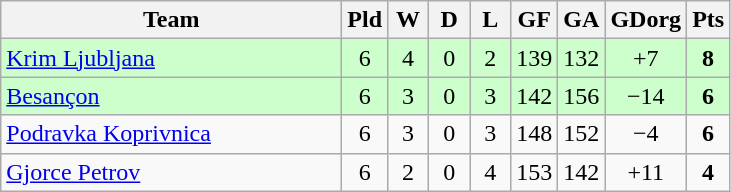<table class="wikitable" style="text-align:center">
<tr>
<th width=220>Team</th>
<th width=20>Pld</th>
<th width=20>W</th>
<th width=20>D</th>
<th width=20>L</th>
<th width=20>GF</th>
<th width=20>GA</th>
<th width=20>GDorg</th>
<th width=20>Pts</th>
</tr>
<tr bgcolor="#ccffcc">
<td align="left"> <a href='#'>Krim Ljubljana</a></td>
<td>6</td>
<td>4</td>
<td>0</td>
<td>2</td>
<td>139</td>
<td>132</td>
<td>+7</td>
<td><strong>8</strong></td>
</tr>
<tr bgcolor="#ccffcc">
<td align="left"> <a href='#'>Besançon</a></td>
<td>6</td>
<td>3</td>
<td>0</td>
<td>3</td>
<td>142</td>
<td>156</td>
<td>−14</td>
<td><strong>6</strong></td>
</tr>
<tr>
<td align="left"> <a href='#'>Podravka Koprivnica</a></td>
<td>6</td>
<td>3</td>
<td>0</td>
<td>3</td>
<td>148</td>
<td>152</td>
<td>−4</td>
<td><strong>6</strong></td>
</tr>
<tr>
<td align="left"> <a href='#'>Gjorce Petrov</a></td>
<td>6</td>
<td>2</td>
<td>0</td>
<td>4</td>
<td>153</td>
<td>142</td>
<td>+11</td>
<td><strong>4</strong></td>
</tr>
</table>
